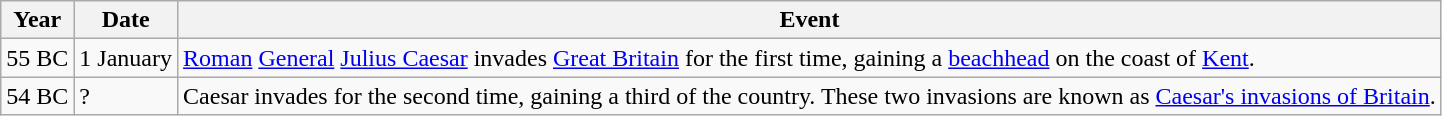<table class="wikitable">
<tr>
<th>Year</th>
<th>Date</th>
<th>Event</th>
</tr>
<tr .>
<td>55 BC</td>
<td>1 January </td>
<td><a href='#'>Roman</a> <a href='#'>General</a> <a href='#'>Julius Caesar</a> invades <a href='#'>Great Britain</a> for the first time, gaining a <a href='#'>beachhead</a> on the coast of <a href='#'>Kent</a>.</td>
</tr>
<tr>
<td>54 BC</td>
<td>?</td>
<td>Caesar invades for the second time, gaining a third of the country. These two invasions are known as <a href='#'>Caesar's invasions of Britain</a>.</td>
</tr>
</table>
